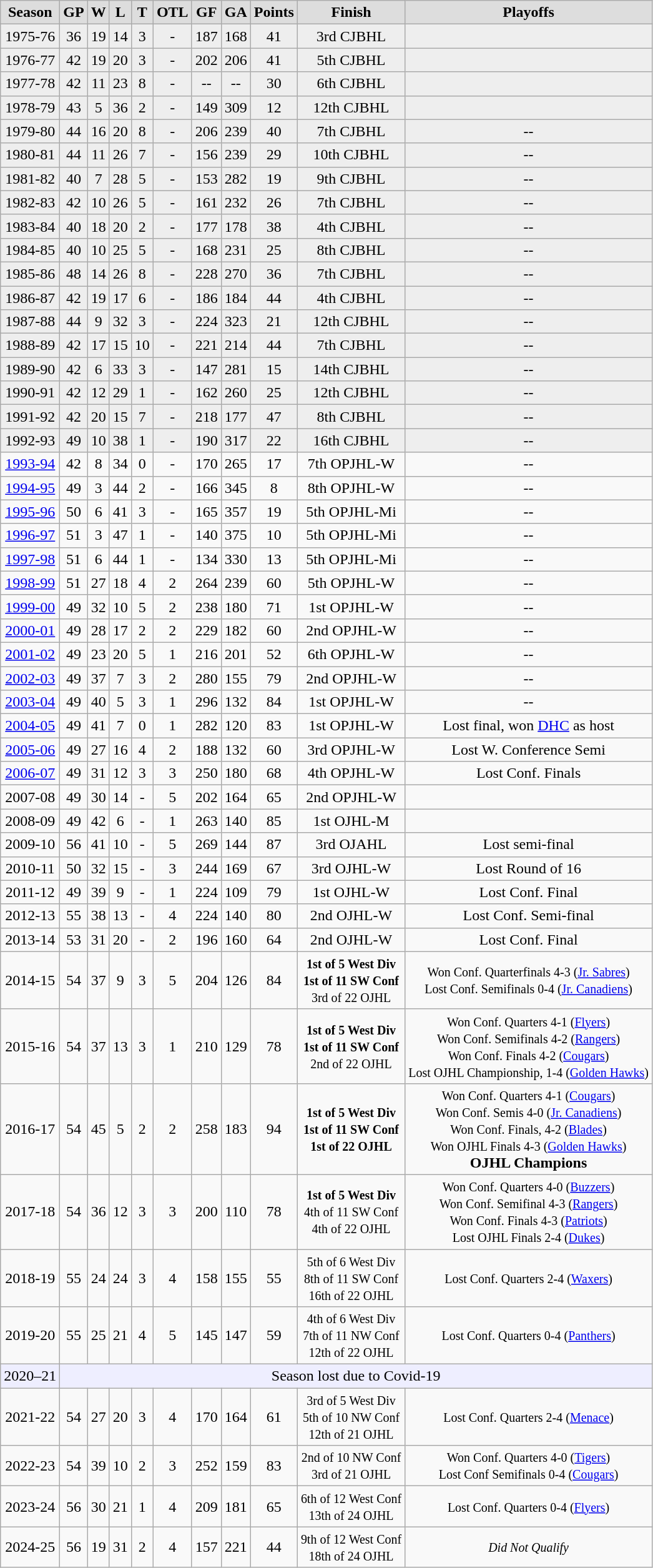<table class="wikitable">
<tr align="center"  bgcolor="#dddddd">
<td><strong>Season</strong></td>
<td><strong>GP </strong></td>
<td><strong> W </strong></td>
<td><strong> L </strong></td>
<td><strong> T </strong></td>
<td><strong>OTL</strong></td>
<td><strong>GF </strong></td>
<td><strong>GA </strong></td>
<td><strong>Points</strong></td>
<td><strong>Finish</strong></td>
<td><strong>Playoffs</strong></td>
</tr>
<tr align="center" bgcolor="#eeeeee">
<td>1975-76</td>
<td>36</td>
<td>19</td>
<td>14</td>
<td>3</td>
<td>-</td>
<td>187</td>
<td>168</td>
<td>41</td>
<td>3rd CJBHL</td>
<td></td>
</tr>
<tr align="center" bgcolor="#eeeeee">
<td>1976-77</td>
<td>42</td>
<td>19</td>
<td>20</td>
<td>3</td>
<td>-</td>
<td>202</td>
<td>206</td>
<td>41</td>
<td>5th CJBHL</td>
<td></td>
</tr>
<tr align="center" bgcolor="#eeeeee">
<td>1977-78</td>
<td>42</td>
<td>11</td>
<td>23</td>
<td>8</td>
<td>-</td>
<td>--</td>
<td>--</td>
<td>30</td>
<td>6th CJBHL</td>
<td></td>
</tr>
<tr align="center" bgcolor="#eeeeee">
<td>1978-79</td>
<td>43</td>
<td>5</td>
<td>36</td>
<td>2</td>
<td>-</td>
<td>149</td>
<td>309</td>
<td>12</td>
<td>12th CJBHL</td>
<td></td>
</tr>
<tr align="center" bgcolor="#eeeeee">
<td>1979-80</td>
<td>44</td>
<td>16</td>
<td>20</td>
<td>8</td>
<td>-</td>
<td>206</td>
<td>239</td>
<td>40</td>
<td>7th CJBHL</td>
<td>--</td>
</tr>
<tr align="center" bgcolor="#eeeeee">
<td>1980-81</td>
<td>44</td>
<td>11</td>
<td>26</td>
<td>7</td>
<td>-</td>
<td>156</td>
<td>239</td>
<td>29</td>
<td>10th CJBHL</td>
<td>--</td>
</tr>
<tr align="center" bgcolor="#eeeeee">
<td>1981-82</td>
<td>40</td>
<td>7</td>
<td>28</td>
<td>5</td>
<td>-</td>
<td>153</td>
<td>282</td>
<td>19</td>
<td>9th CJBHL</td>
<td>--</td>
</tr>
<tr align="center" bgcolor="#eeeeee">
<td>1982-83</td>
<td>42</td>
<td>10</td>
<td>26</td>
<td>5</td>
<td>-</td>
<td>161</td>
<td>232</td>
<td>26</td>
<td>7th CJBHL</td>
<td>--</td>
</tr>
<tr align="center" bgcolor="#eeeeee">
<td>1983-84</td>
<td>40</td>
<td>18</td>
<td>20</td>
<td>2</td>
<td>-</td>
<td>177</td>
<td>178</td>
<td>38</td>
<td>4th CJBHL</td>
<td>--</td>
</tr>
<tr align="center" bgcolor="#eeeeee">
<td>1984-85</td>
<td>40</td>
<td>10</td>
<td>25</td>
<td>5</td>
<td>-</td>
<td>168</td>
<td>231</td>
<td>25</td>
<td>8th CJBHL</td>
<td>--</td>
</tr>
<tr align="center" bgcolor="#eeeeee">
<td>1985-86</td>
<td>48</td>
<td>14</td>
<td>26</td>
<td>8</td>
<td>-</td>
<td>228</td>
<td>270</td>
<td>36</td>
<td>7th CJBHL</td>
<td>--</td>
</tr>
<tr align="center" bgcolor="#eeeeee">
<td>1986-87</td>
<td>42</td>
<td>19</td>
<td>17</td>
<td>6</td>
<td>-</td>
<td>186</td>
<td>184</td>
<td>44</td>
<td>4th CJBHL</td>
<td>--</td>
</tr>
<tr align="center" bgcolor="#eeeeee">
<td>1987-88</td>
<td>44</td>
<td>9</td>
<td>32</td>
<td>3</td>
<td>-</td>
<td>224</td>
<td>323</td>
<td>21</td>
<td>12th CJBHL</td>
<td>--</td>
</tr>
<tr align="center" bgcolor="#eeeeee">
<td>1988-89</td>
<td>42</td>
<td>17</td>
<td>15</td>
<td>10</td>
<td>-</td>
<td>221</td>
<td>214</td>
<td>44</td>
<td>7th CJBHL</td>
<td>--</td>
</tr>
<tr align="center" bgcolor="#eeeeee">
<td>1989-90</td>
<td>42</td>
<td>6</td>
<td>33</td>
<td>3</td>
<td>-</td>
<td>147</td>
<td>281</td>
<td>15</td>
<td>14th CJBHL</td>
<td>--</td>
</tr>
<tr align="center" bgcolor="#eeeeee">
<td>1990-91</td>
<td>42</td>
<td>12</td>
<td>29</td>
<td>1</td>
<td>-</td>
<td>162</td>
<td>260</td>
<td>25</td>
<td>12th CJBHL</td>
<td>--</td>
</tr>
<tr align="center" bgcolor="#eeeeee">
<td>1991-92</td>
<td>42</td>
<td>20</td>
<td>15</td>
<td>7</td>
<td>-</td>
<td>218</td>
<td>177</td>
<td>47</td>
<td>8th CJBHL</td>
<td>--</td>
</tr>
<tr align="center" bgcolor="#eeeeee">
<td>1992-93</td>
<td>49</td>
<td>10</td>
<td>38</td>
<td>1</td>
<td>-</td>
<td>190</td>
<td>317</td>
<td>22</td>
<td>16th CJBHL</td>
<td>--</td>
</tr>
<tr align="center">
<td><a href='#'>1993-94</a></td>
<td>42</td>
<td>8</td>
<td>34</td>
<td>0</td>
<td>-</td>
<td>170</td>
<td>265</td>
<td>17</td>
<td>7th OPJHL-W</td>
<td>--</td>
</tr>
<tr align="center">
<td><a href='#'>1994-95</a></td>
<td>49</td>
<td>3</td>
<td>44</td>
<td>2</td>
<td>-</td>
<td>166</td>
<td>345</td>
<td>8</td>
<td>8th OPJHL-W</td>
<td>--</td>
</tr>
<tr align="center">
<td><a href='#'>1995-96</a></td>
<td>50</td>
<td>6</td>
<td>41</td>
<td>3</td>
<td>-</td>
<td>165</td>
<td>357</td>
<td>19</td>
<td>5th OPJHL-Mi</td>
<td>--</td>
</tr>
<tr align="center">
<td><a href='#'>1996-97</a></td>
<td>51</td>
<td>3</td>
<td>47</td>
<td>1</td>
<td>-</td>
<td>140</td>
<td>375</td>
<td>10</td>
<td>5th OPJHL-Mi</td>
<td>--</td>
</tr>
<tr align="center">
<td><a href='#'>1997-98</a></td>
<td>51</td>
<td>6</td>
<td>44</td>
<td>1</td>
<td>-</td>
<td>134</td>
<td>330</td>
<td>13</td>
<td>5th OPJHL-Mi</td>
<td>--</td>
</tr>
<tr align="center">
<td><a href='#'>1998-99</a></td>
<td>51</td>
<td>27</td>
<td>18</td>
<td>4</td>
<td>2</td>
<td>264</td>
<td>239</td>
<td>60</td>
<td>5th OPJHL-W</td>
<td>--</td>
</tr>
<tr align="center">
<td><a href='#'>1999-00</a></td>
<td>49</td>
<td>32</td>
<td>10</td>
<td>5</td>
<td>2</td>
<td>238</td>
<td>180</td>
<td>71</td>
<td>1st OPJHL-W</td>
<td>--</td>
</tr>
<tr align="center">
<td><a href='#'>2000-01</a></td>
<td>49</td>
<td>28</td>
<td>17</td>
<td>2</td>
<td>2</td>
<td>229</td>
<td>182</td>
<td>60</td>
<td>2nd OPJHL-W</td>
<td>--</td>
</tr>
<tr align="center">
<td><a href='#'>2001-02</a></td>
<td>49</td>
<td>23</td>
<td>20</td>
<td>5</td>
<td>1</td>
<td>216</td>
<td>201</td>
<td>52</td>
<td>6th OPJHL-W</td>
<td>--</td>
</tr>
<tr align="center">
<td><a href='#'>2002-03</a></td>
<td>49</td>
<td>37</td>
<td>7</td>
<td>3</td>
<td>2</td>
<td>280</td>
<td>155</td>
<td>79</td>
<td>2nd OPJHL-W</td>
<td>--</td>
</tr>
<tr align="center">
<td><a href='#'>2003-04</a></td>
<td>49</td>
<td>40</td>
<td>5</td>
<td>3</td>
<td>1</td>
<td>296</td>
<td>132</td>
<td>84</td>
<td>1st OPJHL-W</td>
<td>--</td>
</tr>
<tr align="center">
<td><a href='#'>2004-05</a></td>
<td>49</td>
<td>41</td>
<td>7</td>
<td>0</td>
<td>1</td>
<td>282</td>
<td>120</td>
<td>83</td>
<td>1st OPJHL-W</td>
<td>Lost final, won <a href='#'>DHC</a> as host</td>
</tr>
<tr align="center">
<td><a href='#'>2005-06</a></td>
<td>49</td>
<td>27</td>
<td>16</td>
<td>4</td>
<td>2</td>
<td>188</td>
<td>132</td>
<td>60</td>
<td>3rd OPJHL-W</td>
<td>Lost W. Conference Semi</td>
</tr>
<tr align="center">
<td><a href='#'>2006-07</a></td>
<td>49</td>
<td>31</td>
<td>12</td>
<td>3</td>
<td>3</td>
<td>250</td>
<td>180</td>
<td>68</td>
<td>4th OPJHL-W</td>
<td>Lost Conf. Finals</td>
</tr>
<tr align="center">
<td>2007-08</td>
<td>49</td>
<td>30</td>
<td>14</td>
<td>-</td>
<td>5</td>
<td>202</td>
<td>164</td>
<td>65</td>
<td>2nd OPJHL-W</td>
<td></td>
</tr>
<tr align="center">
<td>2008-09</td>
<td>49</td>
<td>42</td>
<td>6</td>
<td>-</td>
<td>1</td>
<td>263</td>
<td>140</td>
<td>85</td>
<td>1st OJHL-M</td>
<td></td>
</tr>
<tr align="center">
<td>2009-10</td>
<td>56</td>
<td>41</td>
<td>10</td>
<td>-</td>
<td>5</td>
<td>269</td>
<td>144</td>
<td>87</td>
<td>3rd OJAHL</td>
<td>Lost semi-final</td>
</tr>
<tr align="center">
<td>2010-11</td>
<td>50</td>
<td>32</td>
<td>15</td>
<td>-</td>
<td>3</td>
<td>244</td>
<td>169</td>
<td>67</td>
<td>3rd OJHL-W</td>
<td>Lost Round of 16</td>
</tr>
<tr align="center">
<td>2011-12</td>
<td>49</td>
<td>39</td>
<td>9</td>
<td>-</td>
<td>1</td>
<td>224</td>
<td>109</td>
<td>79</td>
<td>1st OJHL-W</td>
<td>Lost Conf. Final</td>
</tr>
<tr align="center">
<td>2012-13</td>
<td>55</td>
<td>38</td>
<td>13</td>
<td>-</td>
<td>4</td>
<td>224</td>
<td>140</td>
<td>80</td>
<td>2nd OJHL-W</td>
<td>Lost Conf. Semi-final</td>
</tr>
<tr align="center">
<td>2013-14</td>
<td>53</td>
<td>31</td>
<td>20</td>
<td>-</td>
<td>2</td>
<td>196</td>
<td>160</td>
<td>64</td>
<td>2nd OJHL-W</td>
<td>Lost Conf. Final</td>
</tr>
<tr align="center">
<td>2014-15</td>
<td>54</td>
<td>37</td>
<td>9</td>
<td>3</td>
<td>5</td>
<td>204</td>
<td>126</td>
<td>84</td>
<td><small><strong>1st of 5 West Div</strong><br><strong>1st of 11 SW Conf</strong><br>3rd of 22 OJHL</small></td>
<td><small>Won Conf. Quarterfinals 4-3 (<a href='#'>Jr. Sabres</a>)<br>Lost Conf. Semifinals 0-4 (<a href='#'>Jr. Canadiens</a>)</small></td>
</tr>
<tr align="center">
<td>2015-16</td>
<td>54</td>
<td>37</td>
<td>13</td>
<td>3</td>
<td>1</td>
<td>210</td>
<td>129</td>
<td>78</td>
<td><small><strong>1st of 5 West Div</strong><br><strong>1st of 11 SW Conf</strong><br>2nd of 22 OJHL</small></td>
<td><small>Won Conf. Quarters 4-1 (<a href='#'>Flyers</a>)<br>Won Conf. Semifinals 4-2 (<a href='#'>Rangers</a>)<br> Won Conf. Finals 4-2 (<a href='#'>Cougars</a>)<br>Lost OJHL Championship, 1-4 (<a href='#'>Golden Hawks</a>)</small></td>
</tr>
<tr align="center">
<td>2016-17</td>
<td>54</td>
<td>45</td>
<td>5</td>
<td>2</td>
<td>2</td>
<td>258</td>
<td>183</td>
<td>94</td>
<td><small><strong>1st of 5 West Div</strong><br><strong>1st of 11 SW Conf</strong><br><strong>1st of 22 OJHL</strong></small></td>
<td><small>Won Conf. Quarters 4-1 (<a href='#'>Cougars</a>)<br>Won Conf. Semis 4-0 (<a href='#'>Jr. Canadiens</a>)<br>Won Conf. Finals, 4-2 (<a href='#'>Blades</a>)<br>Won OJHL Finals 4-3 (<a href='#'>Golden Hawks</a>)</small><br><strong>OJHL Champions</strong></td>
</tr>
<tr align="center">
<td>2017-18</td>
<td>54</td>
<td>36</td>
<td>12</td>
<td>3</td>
<td>3</td>
<td>200</td>
<td>110</td>
<td>78</td>
<td><small><strong>1st of 5 West Div</strong><br>4th of 11 SW Conf<br>4th of 22 OJHL</small></td>
<td><small>Won Conf. Quarters 4-0 (<a href='#'>Buzzers</a>)<br>Won Conf. Semifinal 4-3 (<a href='#'>Rangers</a>)<br>Won Conf. Finals 4-3 (<a href='#'>Patriots</a>)<br>Lost OJHL Finals 2-4 (<a href='#'>Dukes</a>)</small></td>
</tr>
<tr align="center">
<td>2018-19</td>
<td>55</td>
<td>24</td>
<td>24</td>
<td>3</td>
<td>4</td>
<td>158</td>
<td>155</td>
<td>55</td>
<td><small>5th of 6 West Div<br>8th of 11 SW Conf<br>16th of 22 OJHL</small></td>
<td><small>Lost Conf. Quarters 2-4 (<a href='#'>Waxers</a>)</small></td>
</tr>
<tr align="center">
<td>2019-20</td>
<td>55</td>
<td>25</td>
<td>21</td>
<td>4</td>
<td>5</td>
<td>145</td>
<td>147</td>
<td>59</td>
<td><small>4th of 6 West Div<br>7th of 11 NW Conf<br>12th of 22 OJHL</small></td>
<td><small>Lost Conf. Quarters 0-4 (<a href='#'>Panthers</a>)</small></td>
</tr>
<tr align="center" bgcolor="#eeeeff">
<td>2020–21</td>
<td colspan=10>Season lost due to Covid-19</td>
</tr>
<tr align="center">
<td>2021-22</td>
<td>54</td>
<td>27</td>
<td>20</td>
<td>3</td>
<td>4</td>
<td>170</td>
<td>164</td>
<td>61</td>
<td><small>3rd of 5 West Div<br>5th of 10 NW Conf<br>12th of 21 OJHL</small></td>
<td><small>Lost Conf. Quarters 2-4 (<a href='#'>Menace</a>)</small></td>
</tr>
<tr align="center">
<td>2022-23</td>
<td>54</td>
<td>39</td>
<td>10</td>
<td>2</td>
<td>3</td>
<td>252</td>
<td>159</td>
<td>83</td>
<td><small>2nd of 10 NW Conf<br>3rd of 21 OJHL</small></td>
<td><small>Won Conf. Quarters 4-0 (<a href='#'>Tigers</a>)<br>Lost Conf Semifinals 0-4 (<a href='#'>Cougars</a>)</small></td>
</tr>
<tr align="center">
<td>2023-24</td>
<td>56</td>
<td>30</td>
<td>21</td>
<td>1</td>
<td>4</td>
<td>209</td>
<td>181</td>
<td>65</td>
<td><small>6th of 12 West Conf<br>13th of 24 OJHL</small></td>
<td><small>Lost Conf. Quarters 0-4 (<a href='#'>Flyers</a>)</small></td>
</tr>
<tr align="center">
<td>2024-25</td>
<td>56</td>
<td>19</td>
<td>31</td>
<td>2</td>
<td>4</td>
<td>157</td>
<td>221</td>
<td>44</td>
<td><small>9th of 12 West Conf<br>18th of 24 OJHL</small></td>
<td><small><em>Did Not Qualify</em></small></td>
</tr>
</table>
